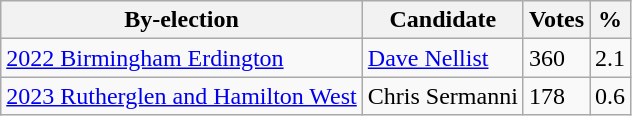<table class="wikitable">
<tr>
<th>By-election</th>
<th>Candidate</th>
<th>Votes</th>
<th>%</th>
</tr>
<tr>
<td><a href='#'>2022 Birmingham Erdington</a></td>
<td><a href='#'>Dave Nellist</a></td>
<td>360</td>
<td>2.1</td>
</tr>
<tr>
<td><a href='#'>2023 Rutherglen and Hamilton West</a></td>
<td>Chris Sermanni</td>
<td>178</td>
<td>0.6</td>
</tr>
</table>
